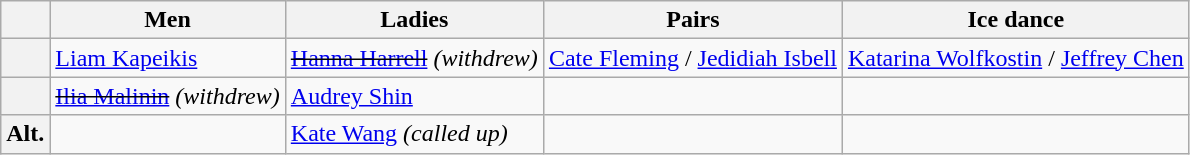<table class="wikitable">
<tr>
<th></th>
<th>Men</th>
<th>Ladies</th>
<th>Pairs</th>
<th>Ice dance</th>
</tr>
<tr>
<th></th>
<td><a href='#'>Liam Kapeikis</a></td>
<td><s><a href='#'>Hanna Harrell</a></s> <em>(withdrew)</em></td>
<td><a href='#'>Cate Fleming</a> / <a href='#'>Jedidiah Isbell</a></td>
<td><a href='#'>Katarina Wolfkostin</a> / <a href='#'>Jeffrey Chen</a></td>
</tr>
<tr>
<th></th>
<td><s><a href='#'>Ilia Malinin</a></s> <em>(withdrew)</em></td>
<td><a href='#'>Audrey Shin</a></td>
<td></td>
<td></td>
</tr>
<tr>
<th>Alt.</th>
<td></td>
<td><a href='#'>Kate Wang</a> <em>(called up)</em></td>
<td></td>
<td></td>
</tr>
</table>
